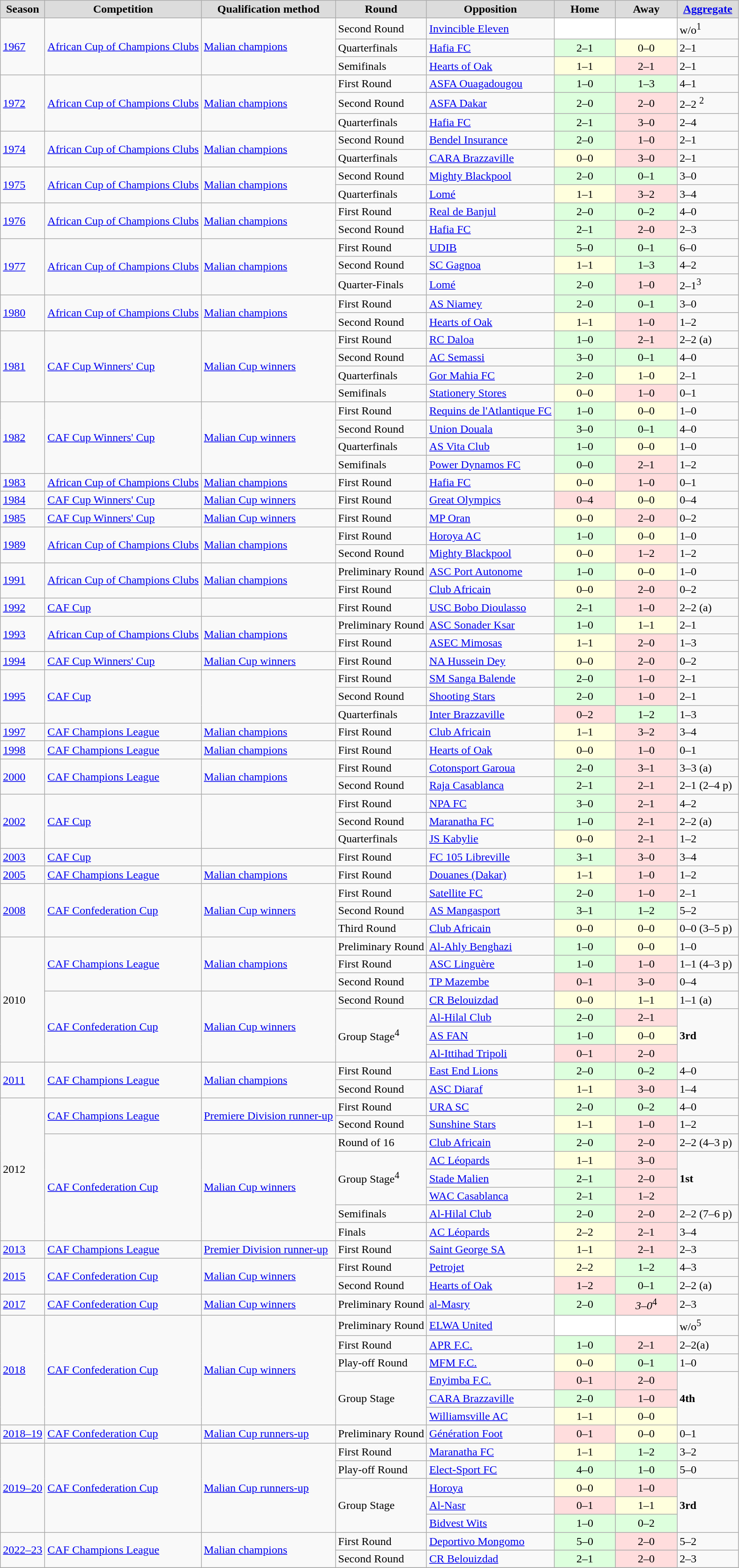<table class="sortable plainrowheaders wikitable">
<tr>
<th style="background:#DCDCDC">Season</th>
<th style="background:#DCDCDC">Competition</th>
<th style="background:#DCDCDC">Qualification method</th>
<th style="background:#DCDCDC">Round</th>
<th style="background:#DCDCDC">Opposition</th>
<th width="80" style="background:#DCDCDC">Home</th>
<th width="80" style="background:#DCDCDC">Away</th>
<th width="80" style="background:#DCDCDC"><a href='#'>Aggregate</a></th>
</tr>
<tr>
<td rowspan=3><a href='#'>1967</a></td>
<td rowspan=3><a href='#'>African Cup of Champions Clubs</a></td>
<td rowspan=3><a href='#'>Malian champions</a></td>
<td align=left>Second Round</td>
<td align=left> <a href='#'>Invincible Eleven</a></td>
<td style="background:#fff; text-align:center"></td>
<td style="background:#fff; text-align:center"></td>
<td>w/o<sup>1</sup></td>
</tr>
<tr>
<td align=left>Quarterfinals</td>
<td align=left> <a href='#'>Hafia FC</a></td>
<td style="background:#dfd; text-align:center">2–1</td>
<td style="background:#ffd; text-align:center">0–0</td>
<td>2–1</td>
</tr>
<tr>
<td align=left>Semifinals</td>
<td align=left> <a href='#'>Hearts of Oak</a></td>
<td style="background:#ffd; text-align:center">1–1</td>
<td style="background:#fdd; text-align:center">2–1</td>
<td>2–1</td>
</tr>
<tr>
<td rowspan=3><a href='#'>1972</a></td>
<td rowspan=3><a href='#'>African Cup of Champions Clubs</a></td>
<td rowspan=3><a href='#'>Malian champions</a></td>
<td align=left>First Round</td>
<td align=left> <a href='#'>ASFA Ouagadougou</a></td>
<td style="background:#dfd; text-align:center">1–0</td>
<td style="background:#dfd; text-align:center">1–3</td>
<td>4–1</td>
</tr>
<tr>
<td align=left>Second Round</td>
<td align=left> <a href='#'>ASFA Dakar</a></td>
<td style="background:#dfd; text-align:center">2–0</td>
<td style="background:#fdd; text-align:center">2–0</td>
<td>2–2 <sup>2</sup></td>
</tr>
<tr>
<td align=left>Quarterfinals</td>
<td align=left> <a href='#'>Hafia FC</a></td>
<td style="background:#dfd; text-align:center">2–1</td>
<td style="background:#fdd; text-align:center">3–0</td>
<td>2–4</td>
</tr>
<tr>
<td rowspan=2><a href='#'>1974</a></td>
<td rowspan=2><a href='#'>African Cup of Champions Clubs</a></td>
<td rowspan=2><a href='#'>Malian champions</a></td>
<td align=left>Second Round</td>
<td align=left> <a href='#'>Bendel Insurance</a></td>
<td style="background:#dfd; text-align:center">2–0</td>
<td style="background:#fdd; text-align:center">1–0</td>
<td>2–1</td>
</tr>
<tr>
<td align=left>Quarterfinals</td>
<td align=left> <a href='#'>CARA Brazzaville</a></td>
<td style="background:#ffd; text-align:center">0–0</td>
<td style="background:#fdd; text-align:center">3–0</td>
<td>2–1</td>
</tr>
<tr>
<td rowspan=2><a href='#'>1975</a></td>
<td rowspan=2><a href='#'>African Cup of Champions Clubs</a></td>
<td rowspan=2><a href='#'>Malian champions</a></td>
<td align=left>Second Round</td>
<td align=left> <a href='#'>Mighty Blackpool</a></td>
<td style="background:#dfd; text-align:center">2–0</td>
<td style="background:#dfd; text-align:center">0–1</td>
<td>3–0</td>
</tr>
<tr>
<td align=left>Quarterfinals</td>
<td align=left> <a href='#'>Lomé</a></td>
<td style="background:#ffd; text-align:center">1–1</td>
<td style="background:#fdd; text-align:center">3–2</td>
<td>3–4</td>
</tr>
<tr>
<td rowspan=2><a href='#'>1976</a></td>
<td rowspan=2><a href='#'>African Cup of Champions Clubs</a></td>
<td rowspan=2><a href='#'>Malian champions</a></td>
<td align=left>First Round</td>
<td align=left> <a href='#'>Real de Banjul</a></td>
<td style="background:#dfd; text-align:center">2–0</td>
<td style="background:#dfd; text-align:center">0–2</td>
<td>4–0</td>
</tr>
<tr>
<td align=left>Second Round</td>
<td align=left> <a href='#'>Hafia FC</a></td>
<td style="background:#dfd; text-align:center">2–1</td>
<td style="background:#fdd; text-align:center">2–0</td>
<td>2–3</td>
</tr>
<tr>
<td rowspan=3><a href='#'>1977</a></td>
<td rowspan=3><a href='#'>African Cup of Champions Clubs</a></td>
<td rowspan=3><a href='#'>Malian champions</a></td>
<td align=left>First Round</td>
<td align=left> <a href='#'>UDIB</a></td>
<td style="background:#dfd; text-align:center">5–0</td>
<td style="background:#dfd; text-align:center">0–1</td>
<td>6–0</td>
</tr>
<tr>
<td align=left>Second Round</td>
<td align=left> <a href='#'>SC Gagnoa</a></td>
<td style="background:#ffd; text-align:center">1–1</td>
<td style="background:#dfd; text-align:center">1–3</td>
<td>4–2</td>
</tr>
<tr>
<td align=left>Quarter-Finals</td>
<td align=left> <a href='#'>Lomé</a></td>
<td style="background:#dfd; text-align:center">2–0</td>
<td style="background:#fdd; text-align:center">1–0</td>
<td>2–1<sup>3</sup></td>
</tr>
<tr>
<td rowspan=2><a href='#'>1980</a></td>
<td rowspan=2><a href='#'>African Cup of Champions Clubs</a></td>
<td rowspan=2><a href='#'>Malian champions</a></td>
<td align=left>First Round</td>
<td align=left> <a href='#'>AS Niamey</a></td>
<td style="background:#dfd; text-align:center">2–0</td>
<td style="background:#dfd; text-align:center">0–1</td>
<td>3–0</td>
</tr>
<tr>
<td align=left>Second Round</td>
<td align=left> <a href='#'>Hearts of Oak</a></td>
<td style="background:#ffd; text-align:center">1–1</td>
<td style="background:#fdd; text-align:center">1–0</td>
<td>1–2</td>
</tr>
<tr>
<td rowspan=4><a href='#'>1981</a></td>
<td rowspan=4><a href='#'>CAF Cup Winners' Cup</a></td>
<td rowspan=4><a href='#'>Malian Cup winners</a></td>
<td align=left>First Round</td>
<td align=left> <a href='#'>RC Daloa</a></td>
<td style="background:#dfd; text-align:center">1–0</td>
<td style="background:#fdd; text-align:center">2–1</td>
<td>2–2 (a)</td>
</tr>
<tr>
<td align=left>Second Round</td>
<td align=left> <a href='#'>AC Semassi</a></td>
<td style="background:#dfd; text-align:center">3–0</td>
<td style="background:#dfd; text-align:center">0–1</td>
<td>4–0</td>
</tr>
<tr>
<td align=left>Quarterfinals</td>
<td align=left> <a href='#'>Gor Mahia FC</a></td>
<td style="background:#dfd; text-align:center">2–0</td>
<td style="background:#ffd; text-align:center">1–0</td>
<td>2–1</td>
</tr>
<tr>
<td align=left>Semifinals</td>
<td align=left> <a href='#'>Stationery Stores</a></td>
<td style="background:#ffd; text-align:center">0–0</td>
<td style="background:#fdd; text-align:center">1–0</td>
<td>0–1</td>
</tr>
<tr>
<td rowspan=4><a href='#'>1982</a></td>
<td rowspan=4><a href='#'>CAF Cup Winners' Cup</a></td>
<td rowspan=4><a href='#'>Malian Cup winners</a></td>
<td align=left>First Round</td>
<td align=left> <a href='#'>Requins de l'Atlantique FC</a></td>
<td style="background:#dfd; text-align:center">1–0</td>
<td style="background:#ffd; text-align:center">0–0</td>
<td>1–0</td>
</tr>
<tr>
<td align=left>Second Round</td>
<td align=left> <a href='#'>Union Douala</a></td>
<td style="background:#dfd; text-align:center">3–0</td>
<td style="background:#dfd; text-align:center">0–1</td>
<td>4–0</td>
</tr>
<tr>
<td align=left>Quarterfinals</td>
<td align=left> <a href='#'>AS Vita Club</a></td>
<td style="background:#dfd; text-align:center">1–0</td>
<td style="background:#ffd; text-align:center">0–0</td>
<td>1–0</td>
</tr>
<tr>
<td align=left>Semifinals</td>
<td align=left> <a href='#'>Power Dynamos FC</a></td>
<td style="background:#dfd; text-align:center">0–0</td>
<td style="background:#fdd; text-align:center">2–1</td>
<td>1–2</td>
</tr>
<tr>
<td><a href='#'>1983</a></td>
<td><a href='#'>African Cup of Champions Clubs</a></td>
<td><a href='#'>Malian champions</a></td>
<td align=left>First Round</td>
<td align=left> <a href='#'>Hafia FC</a></td>
<td style="background:#ffd; text-align:center">0–0</td>
<td style="background:#fdd; text-align:center">1–0</td>
<td>0–1</td>
</tr>
<tr>
<td><a href='#'>1984</a></td>
<td><a href='#'>CAF Cup Winners' Cup</a></td>
<td><a href='#'>Malian Cup winners</a></td>
<td align=left>First Round</td>
<td align=left> <a href='#'>Great Olympics</a></td>
<td style="background:#fdd; text-align:center">0–4</td>
<td style="background:#ffd; text-align:center">0–0</td>
<td>0–4</td>
</tr>
<tr>
<td><a href='#'>1985</a></td>
<td><a href='#'>CAF Cup Winners' Cup</a></td>
<td><a href='#'>Malian Cup winners</a></td>
<td align=left>First Round</td>
<td align=left> <a href='#'>MP Oran</a></td>
<td style="background:#ffd; text-align:center">0–0</td>
<td style="background:#fdd; text-align:center">2–0</td>
<td>0–2</td>
</tr>
<tr>
<td rowspan=2><a href='#'>1989</a></td>
<td rowspan=2><a href='#'>African Cup of Champions Clubs</a></td>
<td rowspan=2><a href='#'>Malian champions</a></td>
<td align=left>First Round</td>
<td align=left> <a href='#'>Horoya AC</a></td>
<td style="background:#dfd; text-align:center">1–0</td>
<td style="background:#ffd; text-align:center">0–0</td>
<td>1–0</td>
</tr>
<tr>
<td align=left>Second Round</td>
<td align=left> <a href='#'>Mighty Blackpool</a></td>
<td style="background:#ffd; text-align:center">0–0</td>
<td style="background:#fdd; text-align:center">1–2</td>
<td>1–2</td>
</tr>
<tr>
<td rowspan=2><a href='#'>1991</a></td>
<td rowspan=2><a href='#'>African Cup of Champions Clubs</a></td>
<td rowspan=2><a href='#'>Malian champions</a></td>
<td align=left>Preliminary Round</td>
<td align=left> <a href='#'>ASC Port Autonome</a></td>
<td style="background:#dfd; text-align:center">1–0</td>
<td style="background:#ffd; text-align:center">0–0</td>
<td>1–0</td>
</tr>
<tr>
<td align=left>First Round</td>
<td align=left> <a href='#'>Club Africain</a></td>
<td style="background:#ffd; text-align:center">0–0</td>
<td style="background:#fdd; text-align:center">2–0</td>
<td>0–2</td>
</tr>
<tr>
<td><a href='#'>1992</a></td>
<td><a href='#'>CAF Cup</a></td>
<td></td>
<td align=left>First Round</td>
<td align=left> <a href='#'>USC Bobo Dioulasso</a></td>
<td style="background:#dfd; text-align:center">2–1</td>
<td style="background:#fdd; text-align:center">1–0</td>
<td>2–2 (a)</td>
</tr>
<tr>
<td rowspan=2><a href='#'>1993</a></td>
<td rowspan=2><a href='#'>African Cup of Champions Clubs</a></td>
<td rowspan=2><a href='#'>Malian champions</a></td>
<td align=left>Preliminary Round</td>
<td align=left> <a href='#'>ASC Sonader Ksar</a></td>
<td style="background:#dfd; text-align:center">1–0</td>
<td style="background:#ffd; text-align:center">1–1</td>
<td>2–1</td>
</tr>
<tr>
<td align=left>First Round</td>
<td align=left> <a href='#'>ASEC Mimosas</a></td>
<td style="background:#ffd; text-align:center">1–1</td>
<td style="background:#fdd; text-align:center">2–0</td>
<td>1–3</td>
</tr>
<tr>
<td><a href='#'>1994</a></td>
<td><a href='#'>CAF Cup Winners' Cup</a></td>
<td><a href='#'>Malian Cup winners</a></td>
<td align=left>First Round</td>
<td align=left> <a href='#'>NA Hussein Dey</a></td>
<td style="background:#ffd; text-align:center">0–0</td>
<td style="background:#fdd; text-align:center">2–0</td>
<td>0–2</td>
</tr>
<tr>
<td rowspan=3><a href='#'>1995</a></td>
<td rowspan=3><a href='#'>CAF Cup</a></td>
<td rowspan=3></td>
<td align=left>First Round</td>
<td align=left> <a href='#'>SM Sanga Balende</a></td>
<td style="background:#dfd; text-align:center">2–0</td>
<td style="background:#fdd; text-align:center">1–0</td>
<td>2–1</td>
</tr>
<tr>
<td align=left>Second Round</td>
<td align=left> <a href='#'>Shooting Stars</a></td>
<td style="background:#dfd; text-align:center">2–0</td>
<td style="background:#fdd; text-align:center">1–0</td>
<td>2–1</td>
</tr>
<tr>
<td align=left>Quarterfinals</td>
<td align=left> <a href='#'>Inter Brazzaville</a></td>
<td style="background:#fdd; text-align:center">0–2</td>
<td style="background:#dfd; text-align:center">1–2</td>
<td>1–3</td>
</tr>
<tr>
<td><a href='#'>1997</a></td>
<td><a href='#'>CAF Champions League</a></td>
<td><a href='#'>Malian champions</a></td>
<td align=left>First Round</td>
<td align=left> <a href='#'>Club Africain</a></td>
<td style="background:#ffd; text-align:center">1–1</td>
<td style="background:#fdd; text-align:center">3–2</td>
<td>3–4</td>
</tr>
<tr>
<td><a href='#'>1998</a></td>
<td><a href='#'>CAF Champions League</a></td>
<td><a href='#'>Malian champions</a></td>
<td align=left>First Round</td>
<td align=left> <a href='#'>Hearts of Oak</a></td>
<td style="background:#ffd; text-align:center">0–0</td>
<td style="background:#fdd; text-align:center">1–0</td>
<td>0–1</td>
</tr>
<tr>
<td rowspan=2><a href='#'>2000</a></td>
<td rowspan=2><a href='#'>CAF Champions League</a></td>
<td rowspan=2><a href='#'>Malian champions</a></td>
<td align=left>First Round</td>
<td align=left> <a href='#'>Cotonsport Garoua</a></td>
<td style="background:#dfd; text-align:center">2–0</td>
<td style="background:#fdd; text-align:center">3–1</td>
<td>3–3 (a)</td>
</tr>
<tr>
<td align=left>Second Round</td>
<td align=left> <a href='#'>Raja Casablanca</a></td>
<td style="background:#dfd; text-align:center">2–1</td>
<td style="background:#fdd; text-align:center">2–1</td>
<td>2–1 (2–4 p)</td>
</tr>
<tr>
<td rowspan=3><a href='#'>2002</a></td>
<td rowspan=3><a href='#'>CAF Cup</a></td>
<td rowspan=3></td>
<td align=left>First Round</td>
<td align=left> <a href='#'>NPA FC</a></td>
<td style="background:#dfd; text-align:center">3–0</td>
<td style="background:#fdd; text-align:center">2–1</td>
<td>4–2</td>
</tr>
<tr>
<td align=left>Second Round</td>
<td align=left> <a href='#'>Maranatha FC</a></td>
<td style="background:#dfd; text-align:center">1–0</td>
<td style="background:#fdd; text-align:center">2–1</td>
<td>2–2 (a)</td>
</tr>
<tr>
<td align=left>Quarterfinals</td>
<td align=left> <a href='#'>JS Kabylie</a></td>
<td style="background:#ffd; text-align:center">0–0</td>
<td style="background:#fdd; text-align:center">2–1</td>
<td>1–2</td>
</tr>
<tr>
<td><a href='#'>2003</a></td>
<td><a href='#'>CAF Cup</a></td>
<td></td>
<td align=left>First Round</td>
<td align=left> <a href='#'>FC 105 Libreville</a></td>
<td style="background:#dfd; text-align:center">3–1</td>
<td style="background:#fdd; text-align:center">3–0</td>
<td>3–4</td>
</tr>
<tr>
<td><a href='#'>2005</a></td>
<td><a href='#'>CAF Champions League</a></td>
<td><a href='#'>Malian champions</a></td>
<td align=left>First Round</td>
<td align=left> <a href='#'>Douanes (Dakar)</a></td>
<td style="background:#ffd; text-align:center">1–1</td>
<td style="background:#fdd; text-align:center">1–0</td>
<td>1–2</td>
</tr>
<tr>
<td rowspan=3><a href='#'>2008</a></td>
<td rowspan=3><a href='#'>CAF Confederation Cup</a></td>
<td rowspan=3><a href='#'>Malian Cup winners</a></td>
<td align=left>First Round</td>
<td align=left> <a href='#'>Satellite FC</a></td>
<td style="background:#dfd; text-align:center">2–0</td>
<td style="background:#fdd; text-align:center">1–0</td>
<td>2–1</td>
</tr>
<tr>
<td align=left>Second Round</td>
<td align=left> <a href='#'>AS Mangasport</a></td>
<td style="background:#dfd; text-align:center">3–1</td>
<td style="background:#dfd; text-align:center">1–2</td>
<td>5–2</td>
</tr>
<tr>
<td align=left>Third Round</td>
<td align=left> <a href='#'>Club Africain</a></td>
<td style="background:#ffd; text-align:center">0–0</td>
<td style="background:#ffd; text-align:center">0–0</td>
<td>0–0 (3–5 p)</td>
</tr>
<tr>
<td rowspan=7>2010</td>
<td rowspan=3><a href='#'>CAF Champions League</a></td>
<td rowspan=3><a href='#'>Malian champions</a></td>
<td align=left>Preliminary Round</td>
<td align=left> <a href='#'>Al-Ahly Benghazi</a></td>
<td style="background:#dfd; text-align:center">1–0</td>
<td style="background:#ffd; text-align:center">0–0</td>
<td>1–0</td>
</tr>
<tr>
<td align=left>First Round</td>
<td align=left> <a href='#'>ASC Linguère</a></td>
<td style="background:#dfd; text-align:center">1–0</td>
<td style="background:#fdd; text-align:center">1–0</td>
<td>1–1 (4–3 p)</td>
</tr>
<tr>
<td align=left>Second Round</td>
<td align=left> <a href='#'>TP Mazembe</a></td>
<td style="background:#fdd; text-align:center">0–1</td>
<td style="background:#fdd; text-align:center">3–0</td>
<td>0–4</td>
</tr>
<tr>
<td rowspan=4><a href='#'>CAF Confederation Cup</a></td>
<td rowspan=4><a href='#'>Malian Cup winners</a></td>
<td align=left>Second Round</td>
<td align=left> <a href='#'>CR Belouizdad</a></td>
<td style="background:#ffd; text-align:center">0–0</td>
<td style="background:#ffd; text-align:center">1–1</td>
<td>1–1 (a)</td>
</tr>
<tr>
<td align=left rowspan=3>Group Stage<sup>4</sup></td>
<td align=left> <a href='#'>Al-Hilal Club</a></td>
<td style="background:#dfd; text-align:center">2–0</td>
<td style="background:#fdd; text-align:center">2–1</td>
<td rowspan=3><strong>3rd</strong></td>
</tr>
<tr>
<td align=left> <a href='#'>AS FAN</a></td>
<td style="background:#dfd; text-align:center">1–0</td>
<td style="background:#ffd; text-align:center">0–0</td>
</tr>
<tr>
<td align=left> <a href='#'>Al-Ittihad Tripoli</a></td>
<td style="background:#fdd; text-align:center">0–1</td>
<td style="background:#fdd; text-align:center">2–0</td>
</tr>
<tr>
<td rowspan=2><a href='#'>2011</a></td>
<td rowspan=2><a href='#'>CAF Champions League</a></td>
<td rowspan=2><a href='#'>Malian champions</a></td>
<td align=left>First Round</td>
<td align=left> <a href='#'>East End Lions</a></td>
<td style="background:#dfd; text-align:center">2–0</td>
<td style="background:#dfd; text-align:center">0–2</td>
<td>4–0</td>
</tr>
<tr>
<td align=left>Second Round</td>
<td align=left> <a href='#'>ASC Diaraf</a></td>
<td style="background:#ffd; text-align:center">1–1</td>
<td style="background:#fdd; text-align:center">3–0</td>
<td>1–4</td>
</tr>
<tr>
<td rowspan=8>2012</td>
<td rowspan=2><a href='#'>CAF Champions League</a></td>
<td rowspan=2><a href='#'>Premiere Division runner-up</a></td>
<td align=left>First Round</td>
<td align=left> <a href='#'>URA SC</a></td>
<td style="background:#dfd; text-align:center">2–0</td>
<td style="background:#dfd; text-align:center">0–2</td>
<td>4–0</td>
</tr>
<tr>
<td align=left>Second Round</td>
<td align=left> <a href='#'>Sunshine Stars</a></td>
<td style="background:#ffd; text-align:center">1–1</td>
<td style="background:#fdd; text-align:center">1–0</td>
<td>1–2</td>
</tr>
<tr>
<td rowspan=6><a href='#'>CAF Confederation Cup</a></td>
<td rowspan=6><a href='#'>Malian Cup winners</a></td>
<td align=left>Round of 16</td>
<td align=left> <a href='#'>Club Africain</a></td>
<td style="background:#dfd; text-align:center">2–0</td>
<td style="background:#fdd; text-align:center">2–0</td>
<td>2–2 (4–3 p)</td>
</tr>
<tr>
<td align=left rowspan=3>Group Stage<sup>4</sup></td>
<td align=left> <a href='#'>AC Léopards</a></td>
<td style="background:#ffd; text-align:center">1–1</td>
<td style="background:#fdd; text-align:center">3–0</td>
<td rowspan=3><strong>1st</strong></td>
</tr>
<tr>
<td align=left> <a href='#'>Stade Malien</a></td>
<td style="background:#dfd; text-align:center">2–1</td>
<td style="background:#fdd; text-align:center">2–0</td>
</tr>
<tr>
<td align=left> <a href='#'>WAC Casablanca</a></td>
<td style="background:#dfd; text-align:center">2–1</td>
<td style="background:#fdd; text-align:center">1–2</td>
</tr>
<tr>
<td align=left>Semifinals</td>
<td align=left> <a href='#'>Al-Hilal Club</a></td>
<td style="background:#dfd; text-align:center">2–0</td>
<td style="background:#fdd; text-align:center">2–0</td>
<td>2–2 (7–6 p)</td>
</tr>
<tr>
<td align=left>Finals</td>
<td align=left> <a href='#'>AC Léopards</a></td>
<td style="background:#ffd; text-align:center">2–2</td>
<td style="background:#fdd; text-align:center">2–1</td>
<td>3–4</td>
</tr>
<tr>
<td><a href='#'>2013</a></td>
<td><a href='#'>CAF Champions League</a></td>
<td><a href='#'>Premier Division runner-up</a></td>
<td align=left>First Round</td>
<td align=left> <a href='#'>Saint George SA</a></td>
<td style="background:#ffd; text-align:center">1–1</td>
<td style="background:#fdd; text-align:center">2–1</td>
<td>2–3</td>
</tr>
<tr>
<td rowspan=2><a href='#'>2015</a></td>
<td rowspan=2><a href='#'>CAF Confederation Cup</a></td>
<td rowspan=2><a href='#'>Malian Cup winners</a></td>
<td align=left>First Round</td>
<td align=left> <a href='#'>Petrojet</a></td>
<td style="background:#ffd; text-align:center">2–2</td>
<td style="background:#dfd; text-align:center">1–2</td>
<td>4–3</td>
</tr>
<tr>
<td align=left>Second Round</td>
<td align=left> <a href='#'>Hearts of Oak</a></td>
<td style="background:#fdd; text-align:center">1–2</td>
<td style="background:#dfd; text-align:center">0–1</td>
<td>2–2 (a)</td>
</tr>
<tr>
<td><a href='#'>2017</a></td>
<td><a href='#'>CAF Confederation Cup</a></td>
<td><a href='#'>Malian Cup winners</a></td>
<td align=left>Preliminary Round</td>
<td align=left> <a href='#'>al-Masry</a></td>
<td style="background:#dfd; text-align:center">2–0</td>
<td style="background:#fdd; text-align:center"><em>3–0</em><sup>4</sup></td>
<td>2–3</td>
</tr>
<tr>
<td rowspan=6><a href='#'>2018</a></td>
<td rowspan=6><a href='#'>CAF Confederation Cup</a></td>
<td rowspan=6><a href='#'>Malian Cup winners</a></td>
<td align=left>Preliminary Round</td>
<td align=left> <a href='#'>ELWA United</a></td>
<td style="background:#fff; text-align:center"></td>
<td style="background:#fff; text-align:center"></td>
<td>w/o<sup>5</sup></td>
</tr>
<tr>
<td align=left>First Round</td>
<td align=left> <a href='#'>APR F.C.</a></td>
<td style="background:#dfd; text-align:center">1–0</td>
<td style="background:#fdd; text-align:center">2–1</td>
<td>2–2(a)</td>
</tr>
<tr>
<td align=left>Play-off Round</td>
<td align=left> <a href='#'>MFM F.C.</a></td>
<td style="background:#ffd; text-align:center">0–0</td>
<td style="background:#dfd; text-align:center">0–1</td>
<td>1–0</td>
</tr>
<tr>
<td rowspan=3>Group Stage</td>
<td align=left> <a href='#'>Enyimba F.C.</a></td>
<td style="background:#fdd; text-align:center">0–1</td>
<td style="background:#fdd; text-align:center">2–0</td>
<td rowspan=3><strong>4th</strong></td>
</tr>
<tr>
<td align=left> <a href='#'>CARA Brazzaville</a></td>
<td style="background:#dfd; text-align:center">2–0</td>
<td style="background:#fdd; text-align:center">1–0</td>
</tr>
<tr>
<td align=left> <a href='#'>Williamsville AC</a></td>
<td style="background:#ffd; text-align:center">1–1</td>
<td style="background:#ffd; text-align:center">0–0</td>
</tr>
<tr>
<td><a href='#'>2018–19</a></td>
<td><a href='#'>CAF Confederation Cup</a></td>
<td><a href='#'>Malian Cup runners-up</a></td>
<td align=left>Preliminary Round</td>
<td align=left> <a href='#'>Génération Foot</a></td>
<td style="background:#fdd; text-align:center">0–1</td>
<td style="background:#ffd; text-align:center">0–0</td>
<td>0–1</td>
</tr>
<tr>
<td rowspan=5><a href='#'>2019–20</a></td>
<td rowspan=5><a href='#'>CAF Confederation Cup</a></td>
<td rowspan=5><a href='#'>Malian Cup runners-up</a></td>
<td align=left>First Round</td>
<td align=left> <a href='#'>Maranatha FC</a></td>
<td style="background:#ffd; text-align:center">1–1</td>
<td style="background:#dfd; text-align:center">1–2</td>
<td>3–2</td>
</tr>
<tr>
<td align=left>Play-off Round</td>
<td align=left> <a href='#'>Elect-Sport FC</a></td>
<td style="background:#dfd; text-align:center">4–0</td>
<td style="background:#dfd; text-align:center">1–0</td>
<td>5–0</td>
</tr>
<tr>
<td rowspan=3>Group Stage</td>
<td align=left> <a href='#'>Horoya</a></td>
<td style="background:#ffd; text-align:center">0–0</td>
<td style="background:#fdd; text-align:center">1–0</td>
<td rowspan=3><strong>3rd</strong></td>
</tr>
<tr>
<td align=left> <a href='#'>Al-Nasr</a></td>
<td style="background:#fdd; text-align:center">0–1</td>
<td style="background:#ffd; text-align:center">1–1</td>
</tr>
<tr>
<td align=left> <a href='#'>Bidvest Wits</a></td>
<td style="background:#dfd; text-align:center">1–0</td>
<td style="background:#dfd; text-align:center">0–2</td>
</tr>
<tr>
<td rowspan=2><a href='#'>2022–23</a></td>
<td rowspan=2><a href='#'>CAF Champions League</a></td>
<td rowspan=2><a href='#'>Malian champions</a></td>
<td align=left>First Round</td>
<td align=left> <a href='#'>Deportivo Mongomo</a></td>
<td style="background:#dfd; text-align:center">5–0</td>
<td style="background:#fdd; text-align:center">2–0</td>
<td>5–2</td>
</tr>
<tr>
<td align=left>Second Round</td>
<td align=left> <a href='#'>CR Belouizdad</a></td>
<td style="background:#dfd; text-align:center">2–1</td>
<td style="background:#fdd; text-align:center">2–0</td>
<td>2–3</td>
</tr>
<tr>
</tr>
</table>
